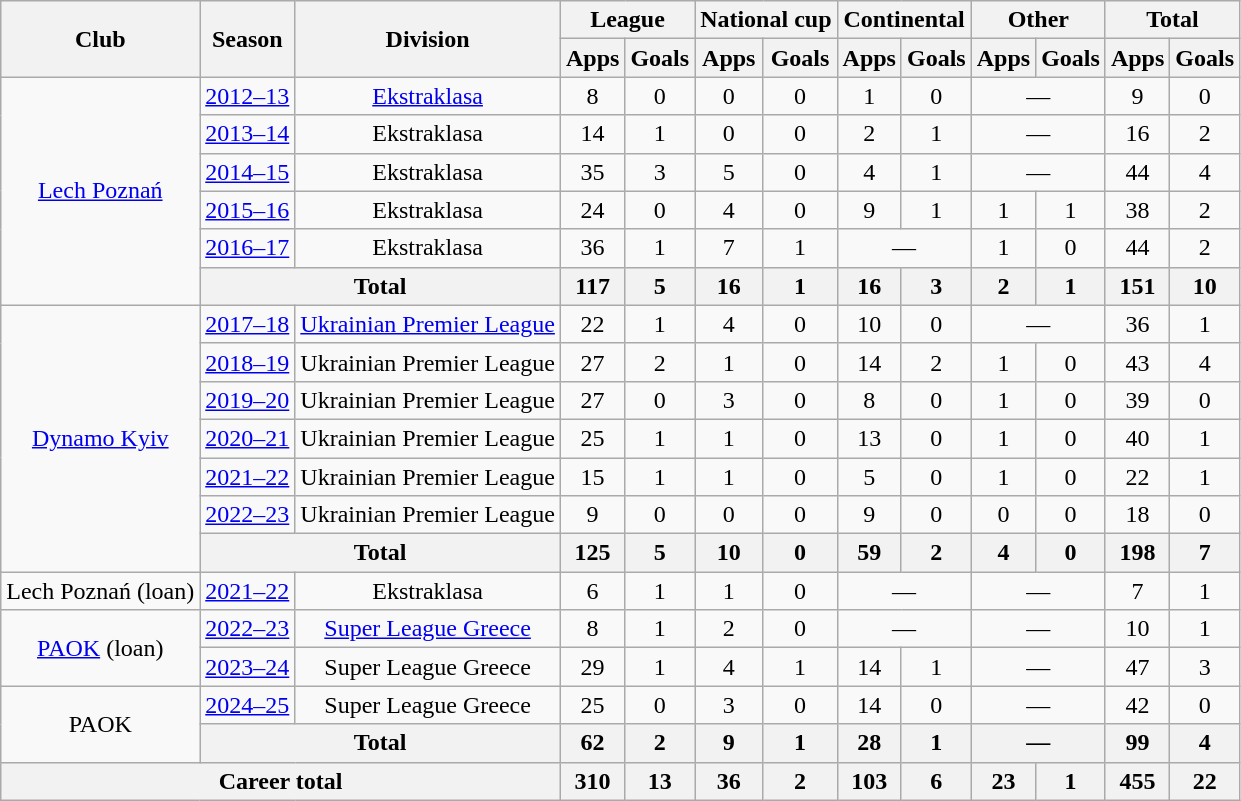<table class="wikitable" style="text-align:center">
<tr>
<th rowspan="2">Club</th>
<th rowspan="2">Season</th>
<th rowspan="2">Division</th>
<th colspan="2">League</th>
<th colspan="2">National cup</th>
<th colspan="2">Continental</th>
<th colspan="2">Other</th>
<th colspan="2">Total</th>
</tr>
<tr>
<th>Apps</th>
<th>Goals</th>
<th>Apps</th>
<th>Goals</th>
<th>Apps</th>
<th>Goals</th>
<th>Apps</th>
<th>Goals</th>
<th>Apps</th>
<th>Goals</th>
</tr>
<tr>
<td rowspan="6"><a href='#'>Lech Poznań</a></td>
<td><a href='#'>2012–13</a></td>
<td><a href='#'>Ekstraklasa</a></td>
<td>8</td>
<td>0</td>
<td>0</td>
<td>0</td>
<td>1</td>
<td>0</td>
<td colspan="2">—</td>
<td>9</td>
<td>0</td>
</tr>
<tr>
<td><a href='#'>2013–14</a></td>
<td>Ekstraklasa</td>
<td>14</td>
<td>1</td>
<td>0</td>
<td>0</td>
<td>2</td>
<td>1</td>
<td colspan="2">—</td>
<td>16</td>
<td>2</td>
</tr>
<tr>
<td><a href='#'>2014–15</a></td>
<td>Ekstraklasa</td>
<td>35</td>
<td>3</td>
<td>5</td>
<td>0</td>
<td>4</td>
<td>1</td>
<td colspan="2">—</td>
<td>44</td>
<td>4</td>
</tr>
<tr>
<td><a href='#'>2015–16</a></td>
<td>Ekstraklasa</td>
<td>24</td>
<td>0</td>
<td>4</td>
<td>0</td>
<td>9</td>
<td>1</td>
<td>1</td>
<td>1</td>
<td>38</td>
<td>2</td>
</tr>
<tr>
<td><a href='#'>2016–17</a></td>
<td>Ekstraklasa</td>
<td>36</td>
<td>1</td>
<td>7</td>
<td>1</td>
<td colspan=2>—</td>
<td>1</td>
<td>0</td>
<td>44</td>
<td>2</td>
</tr>
<tr>
<th colspan="2">Total</th>
<th>117</th>
<th>5</th>
<th>16</th>
<th>1</th>
<th>16</th>
<th>3</th>
<th>2</th>
<th>1</th>
<th>151</th>
<th>10</th>
</tr>
<tr>
<td rowspan="7"><a href='#'>Dynamo Kyiv</a></td>
<td><a href='#'>2017–18</a></td>
<td><a href='#'>Ukrainian Premier League</a></td>
<td>22</td>
<td>1</td>
<td>4</td>
<td>0</td>
<td>10</td>
<td>0</td>
<td colspan="2">—</td>
<td>36</td>
<td>1</td>
</tr>
<tr>
<td><a href='#'>2018–19</a></td>
<td>Ukrainian Premier League</td>
<td>27</td>
<td>2</td>
<td>1</td>
<td>0</td>
<td>14</td>
<td>2</td>
<td>1</td>
<td>0</td>
<td>43</td>
<td>4</td>
</tr>
<tr>
<td><a href='#'>2019–20</a></td>
<td>Ukrainian Premier League</td>
<td>27</td>
<td>0</td>
<td>3</td>
<td>0</td>
<td>8</td>
<td>0</td>
<td>1</td>
<td>0</td>
<td>39</td>
<td>0</td>
</tr>
<tr>
<td><a href='#'>2020–21</a></td>
<td>Ukrainian Premier League</td>
<td>25</td>
<td>1</td>
<td>1</td>
<td>0</td>
<td>13</td>
<td>0</td>
<td>1</td>
<td>0</td>
<td>40</td>
<td>1</td>
</tr>
<tr>
<td><a href='#'>2021–22</a></td>
<td>Ukrainian Premier League</td>
<td>15</td>
<td>1</td>
<td>1</td>
<td>0</td>
<td>5</td>
<td>0</td>
<td>1</td>
<td>0</td>
<td>22</td>
<td>1</td>
</tr>
<tr>
<td><a href='#'>2022–23</a></td>
<td>Ukrainian Premier League</td>
<td>9</td>
<td>0</td>
<td>0</td>
<td>0</td>
<td>9</td>
<td>0</td>
<td>0</td>
<td>0</td>
<td>18</td>
<td>0</td>
</tr>
<tr>
<th colspan="2">Total</th>
<th>125</th>
<th>5</th>
<th>10</th>
<th>0</th>
<th>59</th>
<th>2</th>
<th>4</th>
<th>0</th>
<th>198</th>
<th>7</th>
</tr>
<tr>
<td>Lech Poznań (loan)</td>
<td><a href='#'>2021–22</a></td>
<td>Ekstraklasa</td>
<td>6</td>
<td>1</td>
<td>1</td>
<td>0</td>
<td colspan="2">—</td>
<td colspan="2">—</td>
<td>7</td>
<td>1</td>
</tr>
<tr>
<td rowspan="2"><a href='#'>PAOK</a> (loan)</td>
<td><a href='#'>2022–23</a></td>
<td><a href='#'>Super League Greece</a></td>
<td>8</td>
<td>1</td>
<td>2</td>
<td>0</td>
<td colspan="2">—</td>
<td colspan="2">—</td>
<td>10</td>
<td>1</td>
</tr>
<tr>
<td><a href='#'>2023–24</a></td>
<td>Super League Greece</td>
<td>29</td>
<td>1</td>
<td>4</td>
<td>1</td>
<td>14</td>
<td>1</td>
<td colspan="2">—</td>
<td>47</td>
<td>3</td>
</tr>
<tr>
<td rowspan="2">PAOK</td>
<td><a href='#'>2024–25</a></td>
<td>Super League Greece</td>
<td>25</td>
<td>0</td>
<td>3</td>
<td>0</td>
<td>14</td>
<td>0</td>
<td colspan="2">—</td>
<td>42</td>
<td>0</td>
</tr>
<tr>
<th colspan="2">Total</th>
<th>62</th>
<th>2</th>
<th>9</th>
<th>1</th>
<th>28</th>
<th>1</th>
<th colspan="2">—</th>
<th>99</th>
<th>4</th>
</tr>
<tr>
<th colspan="3">Career total</th>
<th>310</th>
<th>13</th>
<th>36</th>
<th>2</th>
<th>103</th>
<th>6</th>
<th>23</th>
<th>1</th>
<th>455</th>
<th>22</th>
</tr>
</table>
